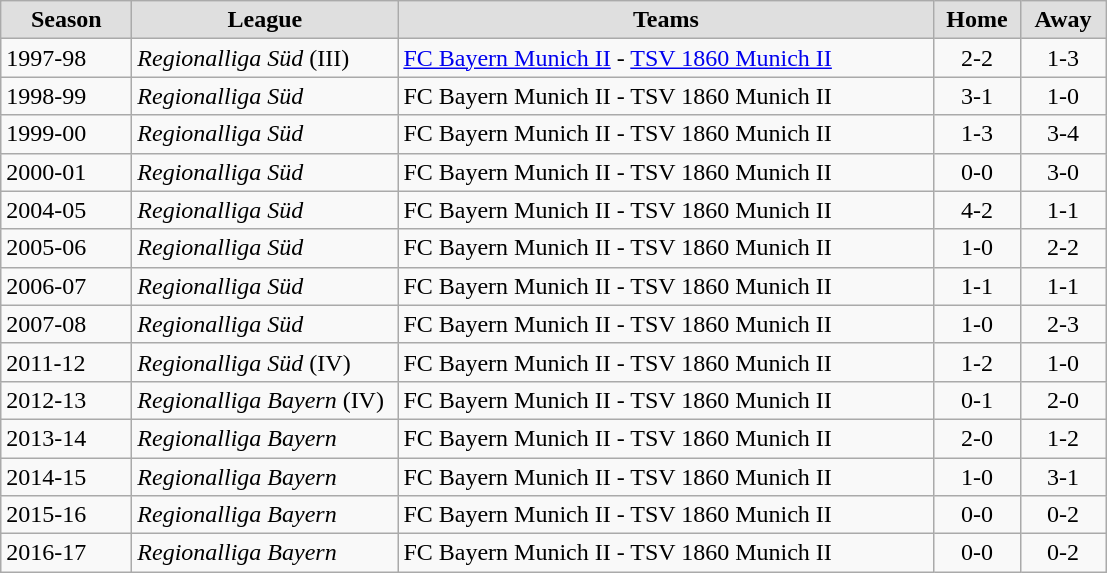<table class="wikitable">
<tr style="text-align:center; background:#dfdfdf;">
<td style="width:80px;"><strong>Season</strong></td>
<td style="width:170px;"><strong>League</strong></td>
<td style="width:350px;"><strong>Teams</strong></td>
<td style="width:50px;"><strong>Home</strong></td>
<td style="width:50px;"><strong>Away</strong></td>
</tr>
<tr>
<td style="text-align:left;">1997-98</td>
<td style="text-align:left;"><em>Regionalliga Süd</em> (III)</td>
<td style="text-align:left;"><a href='#'>FC Bayern Munich II</a> - <a href='#'>TSV 1860 Munich II</a></td>
<td style="text-align:center;">2-2</td>
<td style="text-align:center;">1-3</td>
</tr>
<tr>
<td style="text-align:left;">1998-99</td>
<td style="text-align:left;"><em>Regionalliga Süd</em></td>
<td style="text-align:left;">FC Bayern Munich II - TSV 1860 Munich II</td>
<td style="text-align:center;">3-1</td>
<td style="text-align:center;">1-0</td>
</tr>
<tr>
<td style="text-align:left;">1999-00</td>
<td style="text-align:left;"><em>Regionalliga Süd</em></td>
<td style="text-align:left;">FC Bayern Munich II - TSV 1860 Munich II</td>
<td style="text-align:center;">1-3</td>
<td style="text-align:center;">3-4</td>
</tr>
<tr>
<td style="text-align:left;">2000-01</td>
<td style="text-align:left;"><em>Regionalliga Süd</em></td>
<td style="text-align:left;">FC Bayern Munich II - TSV 1860 Munich II</td>
<td style="text-align:center;">0-0</td>
<td style="text-align:center;">3-0</td>
</tr>
<tr>
<td style="text-align:left;">2004-05</td>
<td style="text-align:left;"><em>Regionalliga Süd</em></td>
<td style="text-align:left;">FC Bayern Munich II - TSV 1860 Munich II</td>
<td style="text-align:center;">4-2</td>
<td style="text-align:center;">1-1</td>
</tr>
<tr>
<td style="text-align:left;">2005-06</td>
<td style="text-align:left;"><em>Regionalliga Süd</em></td>
<td style="text-align:left;">FC Bayern Munich II - TSV 1860 Munich II</td>
<td style="text-align:center;">1-0</td>
<td style="text-align:center;">2-2</td>
</tr>
<tr>
<td style="text-align:left;">2006-07</td>
<td style="text-align:left;"><em>Regionalliga Süd</em></td>
<td style="text-align:left;">FC Bayern Munich II - TSV 1860 Munich II</td>
<td style="text-align:center;">1-1</td>
<td style="text-align:center;">1-1</td>
</tr>
<tr>
<td style="text-align:left;">2007-08</td>
<td style="text-align:left;"><em>Regionalliga Süd</em></td>
<td style="text-align:left;">FC Bayern Munich II - TSV 1860 Munich II</td>
<td style="text-align:center;">1-0</td>
<td style="text-align:center;">2-3</td>
</tr>
<tr>
<td style="text-align:left;">2011-12</td>
<td style="text-align:left;"><em>Regionalliga Süd</em> (IV)</td>
<td style="text-align:left;">FC Bayern Munich II - TSV 1860 Munich II</td>
<td style="text-align:center;">1-2</td>
<td style="text-align:center;">1-0</td>
</tr>
<tr>
<td style="text-align:left;">2012-13</td>
<td style="text-align:left;"><em>Regionalliga Bayern</em> (IV)</td>
<td style="text-align:left;">FC Bayern Munich II - TSV 1860 Munich II</td>
<td style="text-align:center;">0-1</td>
<td style="text-align:center;">2-0</td>
</tr>
<tr>
<td style="text-align:left;">2013-14</td>
<td style="text-align:left;"><em>Regionalliga Bayern</em></td>
<td style="text-align:left;">FC Bayern Munich II - TSV 1860 Munich II</td>
<td style="text-align:center;">2-0</td>
<td style="text-align:center;">1-2</td>
</tr>
<tr>
<td style="text-align:left;">2014-15</td>
<td style="text-align:left;"><em>Regionalliga Bayern</em></td>
<td style="text-align:left;">FC Bayern Munich II - TSV 1860 Munich II</td>
<td style="text-align:center;">1-0</td>
<td style="text-align:center;">3-1</td>
</tr>
<tr>
<td style="text-align:left;">2015-16</td>
<td style="text-align:left;"><em>Regionalliga Bayern</em></td>
<td style="text-align:left;">FC Bayern Munich II - TSV 1860 Munich II</td>
<td style="text-align:center;">0-0</td>
<td style="text-align:center;">0-2</td>
</tr>
<tr>
<td style="text-align:left;">2016-17</td>
<td style="text-align:left;"><em>Regionalliga Bayern</em></td>
<td style="text-align:left;">FC Bayern Munich II - TSV 1860 Munich II</td>
<td style="text-align:center;">0-0</td>
<td style="text-align:center;">0-2</td>
</tr>
</table>
